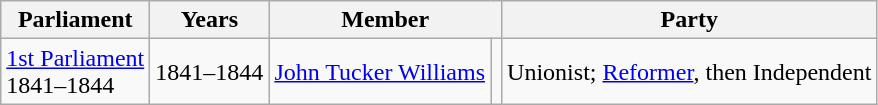<table class="wikitable">
<tr>
<th>Parliament</th>
<th>Years</th>
<th colspan="2">Member</th>
<th>Party</th>
</tr>
<tr>
<td><a href='#'>1st Parliament</a><br>1841–1844</td>
<td>1841–1844</td>
<td><a href='#'>John Tucker Williams</a></td>
<td></td>
<td>Unionist;  <a href='#'>Reformer</a>, then Independent</td>
</tr>
</table>
